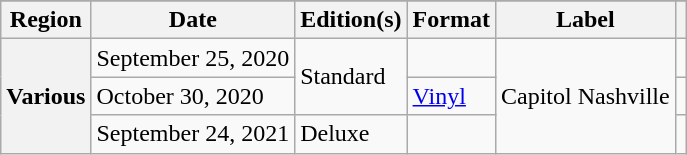<table class="wikitable plainrowheaders">
<tr>
</tr>
<tr>
<th scope="col">Region</th>
<th scope="col">Date</th>
<th scope="col">Edition(s)</th>
<th scope="col">Format</th>
<th scope="col">Label</th>
<th scope="col"></th>
</tr>
<tr>
<th scope="row" rowspan="3">Various</th>
<td>September 25, 2020</td>
<td rowspan="2">Standard</td>
<td></td>
<td rowspan="3">Capitol Nashville</td>
<td></td>
</tr>
<tr>
<td>October 30, 2020</td>
<td><a href='#'>Vinyl</a></td>
<td></td>
</tr>
<tr>
<td>September 24, 2021</td>
<td>Deluxe</td>
<td></td>
<td></td>
</tr>
</table>
